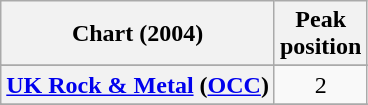<table class="wikitable sortable plainrowheaders">
<tr>
<th>Chart (2004)</th>
<th>Peak<br>position</th>
</tr>
<tr>
</tr>
<tr>
</tr>
<tr>
<th scope="row"><a href='#'>UK Rock & Metal</a> (<a href='#'>OCC</a>)</th>
<td align="center">2</td>
</tr>
<tr>
</tr>
<tr>
</tr>
</table>
